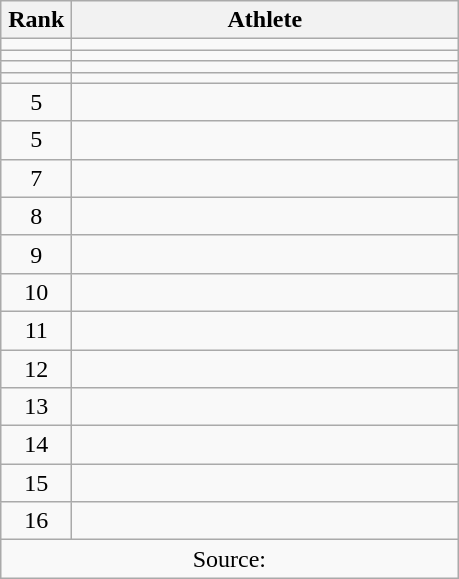<table class="wikitable" style="text-align: center;">
<tr>
<th width=40>Rank</th>
<th width=250>Athlete</th>
</tr>
<tr>
<td></td>
<td align="left"></td>
</tr>
<tr>
<td></td>
<td align="left"></td>
</tr>
<tr>
<td></td>
<td align="left"></td>
</tr>
<tr>
<td></td>
<td align="left"></td>
</tr>
<tr>
<td>5</td>
<td align="left"></td>
</tr>
<tr>
<td>5</td>
<td align="left"></td>
</tr>
<tr>
<td>7</td>
<td align="left"></td>
</tr>
<tr>
<td>8</td>
<td align="left"></td>
</tr>
<tr>
<td>9</td>
<td align="left"></td>
</tr>
<tr>
<td>10</td>
<td align="left"></td>
</tr>
<tr>
<td>11</td>
<td align="left"></td>
</tr>
<tr>
<td>12</td>
<td align="left"></td>
</tr>
<tr>
<td>13</td>
<td align="left"></td>
</tr>
<tr>
<td>14</td>
<td align="left"></td>
</tr>
<tr>
<td>15</td>
<td align="left"></td>
</tr>
<tr>
<td>16</td>
<td align="left"></td>
</tr>
<tr>
<td colspan="2">Source:</td>
</tr>
</table>
